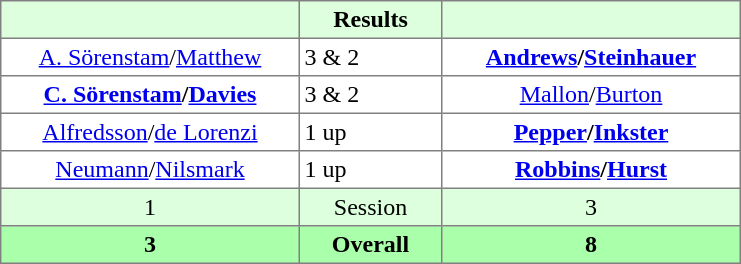<table border="1" cellpadding="3" style="border-collapse:collapse; text-align:center;">
<tr style="background:#dfd;">
<th style="width:12em;"></th>
<th style="width:5.5em;">Results</th>
<th style="width:12em;"></th>
</tr>
<tr>
<td><a href='#'>A. Sörenstam</a>/<a href='#'>Matthew</a></td>
<td align=left> 3 & 2</td>
<td><strong><a href='#'>Andrews</a>/<a href='#'>Steinhauer</a></strong></td>
</tr>
<tr>
<td><strong><a href='#'>C. Sörenstam</a>/<a href='#'>Davies</a></strong></td>
<td align=left> 3 & 2</td>
<td><a href='#'>Mallon</a>/<a href='#'>Burton</a></td>
</tr>
<tr>
<td><a href='#'>Alfredsson</a>/<a href='#'>de Lorenzi</a></td>
<td align=left> 1 up</td>
<td><strong><a href='#'>Pepper</a>/<a href='#'>Inkster</a></strong></td>
</tr>
<tr>
<td><a href='#'>Neumann</a>/<a href='#'>Nilsmark</a></td>
<td align=left> 1 up</td>
<td><strong><a href='#'>Robbins</a>/<a href='#'>Hurst</a></strong></td>
</tr>
<tr style="background:#dfd;">
<td>1</td>
<td>Session</td>
<td>3</td>
</tr>
<tr style="background:#afa;">
<th>3</th>
<th>Overall</th>
<th>8</th>
</tr>
</table>
